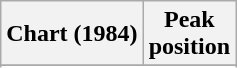<table class="wikitable sortable plainrowheaders">
<tr>
<th>Chart (1984)</th>
<th>Peak<br>position</th>
</tr>
<tr>
</tr>
<tr>
</tr>
<tr>
</tr>
<tr>
</tr>
</table>
